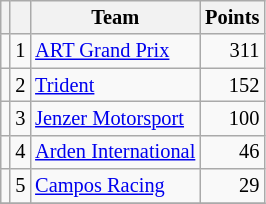<table class="wikitable" style="font-size: 85%;">
<tr>
<th></th>
<th></th>
<th>Team</th>
<th>Points</th>
</tr>
<tr>
<td></td>
<td align="center">1</td>
<td> <a href='#'>ART Grand Prix</a></td>
<td align="right">311</td>
</tr>
<tr>
<td></td>
<td align="center">2</td>
<td> <a href='#'>Trident</a></td>
<td align="right">152</td>
</tr>
<tr>
<td></td>
<td align="center">3</td>
<td> <a href='#'>Jenzer Motorsport</a></td>
<td align="right">100</td>
</tr>
<tr>
<td></td>
<td align="center">4</td>
<td> <a href='#'>Arden International</a></td>
<td align="right">46</td>
</tr>
<tr>
<td></td>
<td align="center">5</td>
<td> <a href='#'>Campos Racing</a></td>
<td align="right">29</td>
</tr>
<tr>
</tr>
</table>
